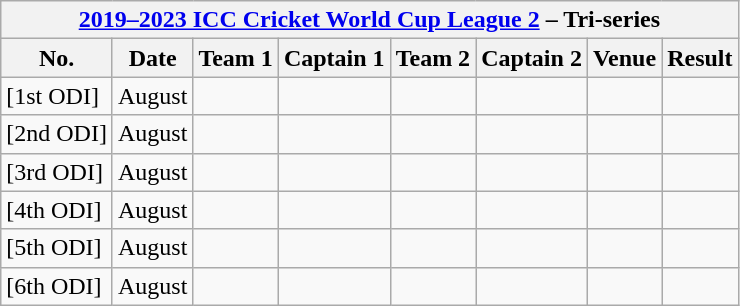<table class="wikitable">
<tr>
<th colspan="9"><a href='#'>2019–2023 ICC Cricket World Cup League 2</a> – Tri-series</th>
</tr>
<tr>
<th>No.</th>
<th>Date</th>
<th>Team 1</th>
<th>Captain 1</th>
<th>Team 2</th>
<th>Captain 2</th>
<th>Venue</th>
<th>Result</th>
</tr>
<tr>
<td>[1st ODI]</td>
<td>August</td>
<td></td>
<td></td>
<td></td>
<td></td>
<td></td>
<td></td>
</tr>
<tr>
<td>[2nd ODI]</td>
<td>August</td>
<td></td>
<td></td>
<td></td>
<td></td>
<td></td>
<td></td>
</tr>
<tr>
<td>[3rd ODI]</td>
<td>August</td>
<td></td>
<td></td>
<td></td>
<td></td>
<td></td>
<td></td>
</tr>
<tr>
<td>[4th ODI]</td>
<td>August</td>
<td></td>
<td></td>
<td></td>
<td></td>
<td></td>
<td></td>
</tr>
<tr>
<td>[5th ODI]</td>
<td>August</td>
<td></td>
<td></td>
<td></td>
<td></td>
<td></td>
<td></td>
</tr>
<tr>
<td>[6th ODI]</td>
<td>August</td>
<td></td>
<td></td>
<td></td>
<td></td>
<td></td>
<td></td>
</tr>
</table>
